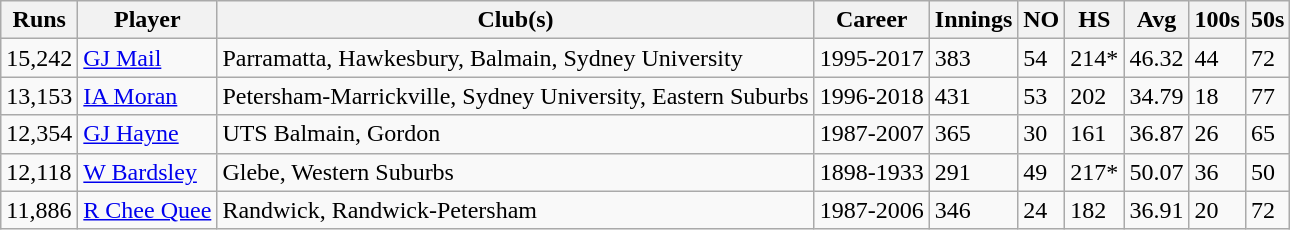<table class="wikitable">
<tr>
<th>Runs</th>
<th>Player</th>
<th>Club(s)</th>
<th>Career</th>
<th>Innings</th>
<th>NO</th>
<th>HS</th>
<th>Avg</th>
<th>100s</th>
<th>50s</th>
</tr>
<tr>
<td>15,242</td>
<td><a href='#'>GJ Mail</a></td>
<td>Parramatta, Hawkesbury, Balmain, Sydney University</td>
<td>1995-2017</td>
<td>383</td>
<td>54</td>
<td>214*</td>
<td>46.32</td>
<td>44</td>
<td>72</td>
</tr>
<tr>
<td>13,153</td>
<td><a href='#'>IA Moran</a></td>
<td>Petersham-Marrickville, Sydney University, Eastern Suburbs</td>
<td>1996-2018</td>
<td>431</td>
<td>53</td>
<td>202</td>
<td>34.79</td>
<td>18</td>
<td>77</td>
</tr>
<tr>
<td>12,354</td>
<td><a href='#'>GJ Hayne</a></td>
<td>UTS Balmain, Gordon</td>
<td>1987-2007</td>
<td>365</td>
<td>30</td>
<td>161</td>
<td>36.87</td>
<td>26</td>
<td>65</td>
</tr>
<tr>
<td>12,118</td>
<td><a href='#'>W Bardsley</a></td>
<td>Glebe, Western Suburbs</td>
<td>1898-1933</td>
<td>291</td>
<td>49</td>
<td>217*</td>
<td>50.07</td>
<td>36</td>
<td>50</td>
</tr>
<tr>
<td>11,886</td>
<td><a href='#'>R Chee Quee</a></td>
<td>Randwick, Randwick-Petersham</td>
<td>1987-2006</td>
<td>346</td>
<td>24</td>
<td>182</td>
<td>36.91</td>
<td>20</td>
<td>72</td>
</tr>
</table>
